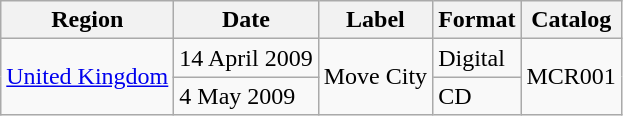<table class="wikitable">
<tr>
<th>Region</th>
<th>Date</th>
<th>Label</th>
<th>Format</th>
<th>Catalog</th>
</tr>
<tr>
<td rowspan="2"><a href='#'>United Kingdom</a></td>
<td>14 April 2009</td>
<td rowspan="2">Move City</td>
<td>Digital</td>
<td rowspan="2">MCR001</td>
</tr>
<tr>
<td>4 May 2009</td>
<td>CD</td>
</tr>
</table>
